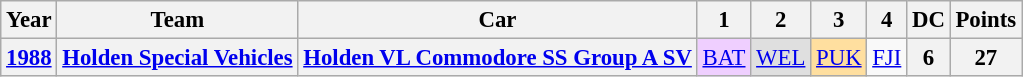<table class="wikitable" style="text-align:center; font-size:95%">
<tr>
<th>Year</th>
<th>Team</th>
<th>Car</th>
<th>1</th>
<th>2</th>
<th>3</th>
<th>4</th>
<th>DC</th>
<th>Points</th>
</tr>
<tr>
<th><a href='#'>1988</a></th>
<th> <a href='#'>Holden Special Vehicles</a></th>
<th><a href='#'>Holden VL Commodore SS Group A SV</a></th>
<td style="background:#efcfff;"><a href='#'>BAT</a><br></td>
<td style="background:#dfdfdf;"><a href='#'>WEL</a><br></td>
<td style="background:#ffdf9f;"><a href='#'>PUK</a><br></td>
<td><a href='#'>FJI</a></td>
<th>6</th>
<th>27</th>
</tr>
</table>
